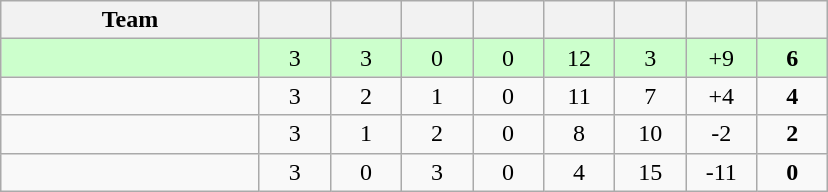<table class="wikitable" style="text-align:center; border:1 cellpadding">
<tr>
<th width=165>Team</th>
<th width=40></th>
<th width=40></th>
<th width=40></th>
<th width=40></th>
<th width=40></th>
<th width=40></th>
<th width=40></th>
<th width=40></th>
</tr>
<tr bgcolor="ccffcc">
<td style="text-align:left;"></td>
<td>3</td>
<td>3</td>
<td>0</td>
<td>0</td>
<td>12</td>
<td>3</td>
<td>+9</td>
<td><strong>6</strong></td>
</tr>
<tr>
<td style="text-align:left;"></td>
<td>3</td>
<td>2</td>
<td>1</td>
<td>0</td>
<td>11</td>
<td>7</td>
<td>+4</td>
<td><strong>4</strong></td>
</tr>
<tr>
<td style="text-align:left;"></td>
<td>3</td>
<td>1</td>
<td>2</td>
<td>0</td>
<td>8</td>
<td>10</td>
<td>-2</td>
<td><strong>2</strong></td>
</tr>
<tr>
<td style="text-align:left;"></td>
<td>3</td>
<td>0</td>
<td>3</td>
<td>0</td>
<td>4</td>
<td>15</td>
<td>-11</td>
<td><strong>0</strong></td>
</tr>
</table>
